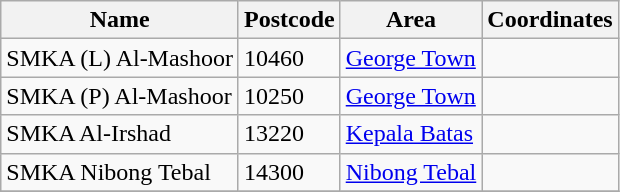<table class="wikitable sortable">
<tr>
<th>Name</th>
<th>Postcode</th>
<th>Area</th>
<th>Coordinates</th>
</tr>
<tr>
<td>SMKA (L) Al-Mashoor</td>
<td>10460</td>
<td><a href='#'>George Town</a></td>
<td></td>
</tr>
<tr>
<td>SMKA (P) Al-Mashoor</td>
<td>10250</td>
<td><a href='#'>George Town</a></td>
<td></td>
</tr>
<tr>
<td>SMKA Al-Irshad</td>
<td>13220</td>
<td><a href='#'>Kepala Batas</a></td>
<td></td>
</tr>
<tr>
<td>SMKA Nibong Tebal</td>
<td>14300</td>
<td><a href='#'>Nibong Tebal</a></td>
<td></td>
</tr>
<tr>
</tr>
</table>
